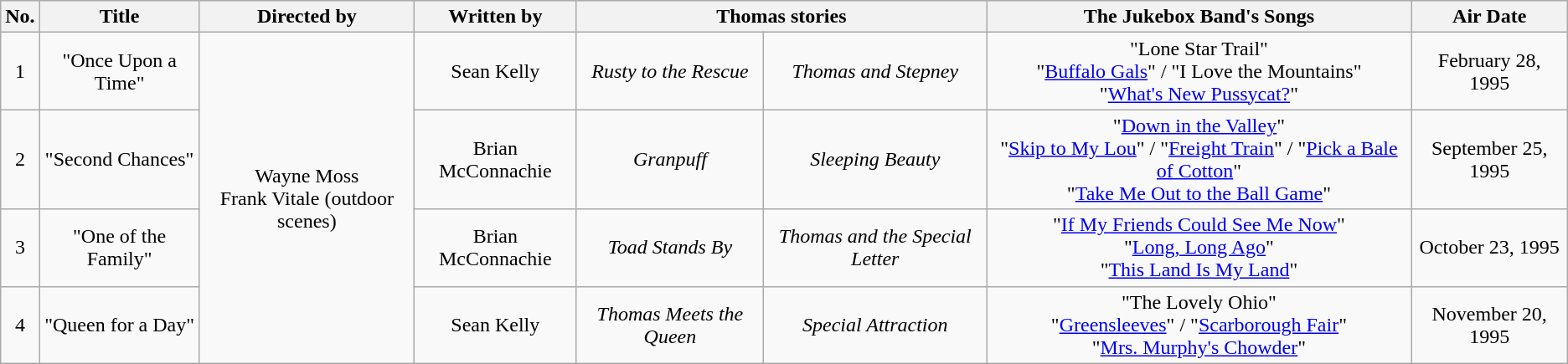<table class="wikitable" style="text-align:center;">
<tr>
<th>No.</th>
<th>Title</th>
<th>Directed by</th>
<th>Written by</th>
<th colspan = "2">Thomas stories</th>
<th>The Jukebox Band's Songs</th>
<th>Air Date</th>
</tr>
<tr>
<td>1</td>
<td>"Once Upon a Time"</td>
<td rowspan="4">Wayne Moss<br>Frank Vitale (outdoor scenes)</td>
<td>Sean Kelly</td>
<td><em>Rusty to the Rescue</em></td>
<td><em>Thomas and Stepney</em></td>
<td>"Lone Star Trail"<br>"<a href='#'>Buffalo Gals</a>" / "I Love the Mountains"<br>"<a href='#'>What's New Pussycat?</a>"</td>
<td>February 28, 1995</td>
</tr>
<tr>
<td>2</td>
<td>"Second Chances"</td>
<td>Brian McConnachie</td>
<td><em>Granpuff</em></td>
<td><em>Sleeping Beauty</em></td>
<td>"<a href='#'>Down in the Valley</a>"<br>"<a href='#'>Skip to My Lou</a>" / "<a href='#'>Freight Train</a>" / "<a href='#'>Pick a Bale of Cotton</a>"<br>"<a href='#'>Take Me Out to the Ball Game</a>"</td>
<td>September 25, 1995</td>
</tr>
<tr>
<td>3</td>
<td>"One of the Family"</td>
<td>Brian McConnachie</td>
<td><em>Toad Stands By</em></td>
<td><em>Thomas and the Special Letter</em></td>
<td>"<a href='#'>If My Friends Could See Me Now</a>"<br>"<a href='#'>Long, Long Ago</a>"<br>"<a href='#'>This Land Is My Land</a>"</td>
<td>October 23, 1995</td>
</tr>
<tr>
<td>4</td>
<td>"Queen for a Day"</td>
<td>Sean Kelly</td>
<td><em>Thomas Meets the Queen</em></td>
<td><em>Special Attraction</em></td>
<td>"The Lovely Ohio"<br>"<a href='#'>Greensleeves</a>" / "<a href='#'>Scarborough Fair</a>"<br>"<a href='#'>Mrs. Murphy's Chowder</a>"</td>
<td>November 20, 1995</td>
</tr>
</table>
